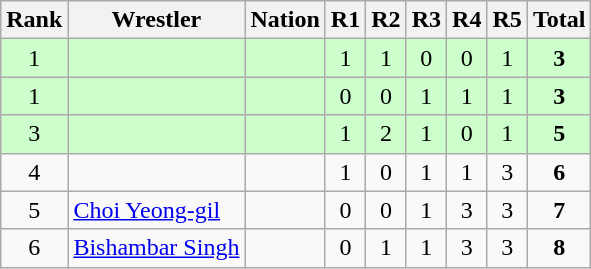<table class="wikitable sortable" style="text-align:center;">
<tr>
<th>Rank</th>
<th>Wrestler</th>
<th>Nation</th>
<th>R1</th>
<th>R2</th>
<th>R3</th>
<th>R4</th>
<th>R5</th>
<th>Total</th>
</tr>
<tr style="background:#cfc;">
<td>1</td>
<td align=left></td>
<td align=left></td>
<td>1</td>
<td>1</td>
<td>0</td>
<td>0</td>
<td>1</td>
<td><strong>3</strong></td>
</tr>
<tr style="background:#cfc;">
<td>1</td>
<td align=left></td>
<td align=left></td>
<td>0</td>
<td>0</td>
<td>1</td>
<td>1</td>
<td>1</td>
<td><strong>3</strong></td>
</tr>
<tr style="background:#cfc;">
<td>3</td>
<td align=left></td>
<td align=left></td>
<td>1</td>
<td>2</td>
<td>1</td>
<td>0</td>
<td>1</td>
<td><strong>5</strong></td>
</tr>
<tr>
<td>4</td>
<td align=left></td>
<td align=left></td>
<td>1</td>
<td>0</td>
<td>1</td>
<td>1</td>
<td>3</td>
<td><strong>6</strong></td>
</tr>
<tr>
<td>5</td>
<td align=left><a href='#'>Choi Yeong-gil</a></td>
<td align=left></td>
<td>0</td>
<td>0</td>
<td>1</td>
<td>3</td>
<td>3</td>
<td><strong>7</strong></td>
</tr>
<tr>
<td>6</td>
<td align=left><a href='#'>Bishambar Singh</a></td>
<td align=left></td>
<td>0</td>
<td>1</td>
<td>1</td>
<td>3</td>
<td>3</td>
<td><strong>8</strong></td>
</tr>
</table>
